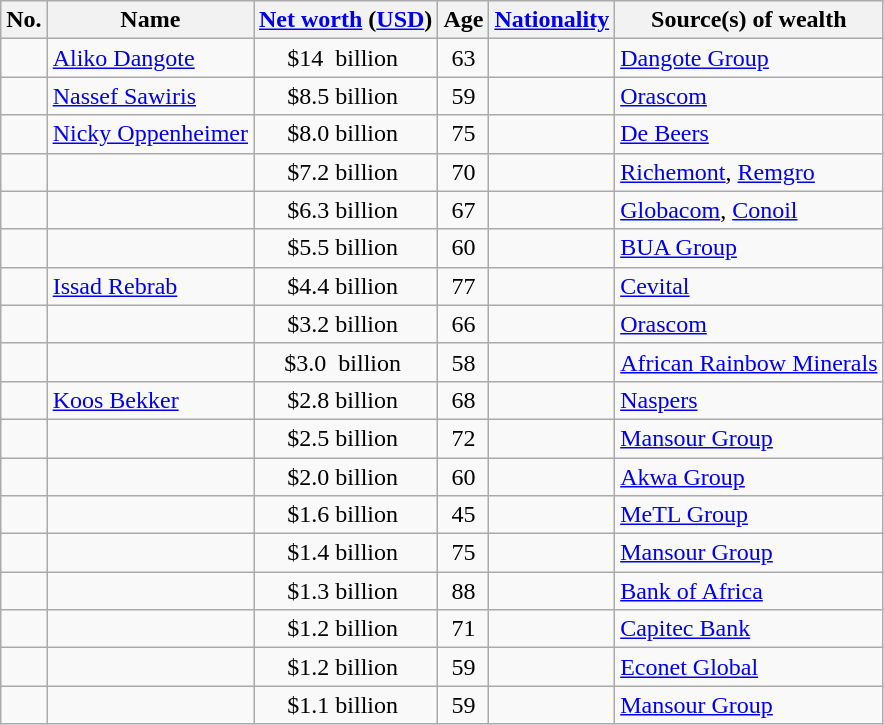<table class="wikitable sortable sticky-header sort-under">
<tr>
<th>No.</th>
<th>Name</th>
<th><a href='#'>Net worth</a> (<a href='#'>USD</a>)</th>
<th>Age</th>
<th><a href='#'>Nationality</a>                   </th>
<th>Source(s) of wealth</th>
</tr>
<tr>
<td style="text-align:center;"> </td>
<td><a href='#'>Aliko Dangote</a></td>
<td style="text-align:center;">$14  billion </td>
<td style="text-align:center;">63</td>
<td></td>
<td><a href='#'>Dangote Group</a></td>
</tr>
<tr>
<td style="text-align:center;"> </td>
<td><a href='#'>Nassef Sawiris</a></td>
<td style="text-align:center;">$8.5 billion </td>
<td style="text-align:center;">59</td>
<td></td>
<td><a href='#'>Orascom</a></td>
</tr>
<tr>
<td style="text-align:center;"> </td>
<td><a href='#'>Nicky Oppenheimer</a></td>
<td style="text-align:center;">$8.0 billion </td>
<td style="text-align:center;">75</td>
<td></td>
<td><a href='#'>De Beers</a></td>
</tr>
<tr>
<td style="text-align:center;"> </td>
<td></td>
<td style="text-align:center;">$7.2 billion </td>
<td style="text-align:center;">70</td>
<td></td>
<td><a href='#'>Richemont</a>, <a href='#'>Remgro</a></td>
</tr>
<tr>
<td style="text-align:center;"> </td>
<td></td>
<td style="text-align:center;">$6.3 billion </td>
<td style="text-align:center;">67</td>
<td></td>
<td><a href='#'>Globacom</a>, <a href='#'>Conoil</a></td>
</tr>
<tr>
<td style="text-align:center;"> </td>
<td></td>
<td style="text-align:center;">$5.5 billion </td>
<td style="text-align:center;">60</td>
<td></td>
<td><a href='#'>BUA Group</a></td>
</tr>
<tr>
<td style="text-align:center;"> </td>
<td><a href='#'>Issad Rebrab</a></td>
<td style="text-align:center;">$4.4 billion </td>
<td style="text-align:center;">77</td>
<td></td>
<td><a href='#'>Cevital</a></td>
</tr>
<tr>
<td style="text-align:center;"> </td>
<td></td>
<td style="text-align:center;">$3.2 billion </td>
<td style="text-align:center;">66</td>
<td></td>
<td><a href='#'>Orascom</a></td>
</tr>
<tr>
<td style="text-align:center;"> </td>
<td></td>
<td style="text-align:center;">$3.0  billion </td>
<td style="text-align:center;">58</td>
<td></td>
<td><a href='#'>African Rainbow Minerals</a></td>
</tr>
<tr>
<td style="text-align:center;"> </td>
<td><a href='#'>Koos Bekker</a></td>
<td style="text-align:center;">$2.8 billion </td>
<td style="text-align:center;">68</td>
<td></td>
<td><a href='#'>Naspers</a></td>
</tr>
<tr>
<td style="text-align:center;"> </td>
<td></td>
<td style="text-align:center;">$2.5 billion </td>
<td style="text-align:center;">72</td>
<td></td>
<td><a href='#'>Mansour Group</a></td>
</tr>
<tr>
<td style="text-align:center;"> </td>
<td></td>
<td style="text-align:center;">$2.0 billion </td>
<td style="text-align:center;">60</td>
<td></td>
<td><a href='#'>Akwa Group</a></td>
</tr>
<tr>
<td style="text-align:center;"> </td>
<td></td>
<td style="text-align:center;">$1.6 billion </td>
<td style="text-align:center;">45</td>
<td></td>
<td><a href='#'>MeTL Group</a></td>
</tr>
<tr>
<td style="text-align:center;"> </td>
<td></td>
<td style="text-align:center;">$1.4 billion </td>
<td style="text-align:center;">75</td>
<td></td>
<td><a href='#'>Mansour Group</a></td>
</tr>
<tr>
<td style="text-align:center;"> </td>
<td></td>
<td style="text-align:center;">$1.3 billion </td>
<td style="text-align:center;">88</td>
<td></td>
<td><a href='#'>Bank of Africa</a></td>
</tr>
<tr>
<td style="text-align:center;"> </td>
<td></td>
<td style="text-align:center;">$1.2 billion </td>
<td style="text-align:center;">71</td>
<td></td>
<td><a href='#'>Capitec Bank</a></td>
</tr>
<tr>
<td style="text-align:center;"> </td>
<td></td>
<td style="text-align:center;">$1.2 billion </td>
<td style="text-align:center;">59</td>
<td></td>
<td><a href='#'>Econet Global</a></td>
</tr>
<tr>
<td style="text-align:center;"> </td>
<td></td>
<td style="text-align:center;">$1.1 billion </td>
<td style="text-align:center;">59</td>
<td></td>
<td><a href='#'>Mansour Group</a></td>
</tr>
</table>
